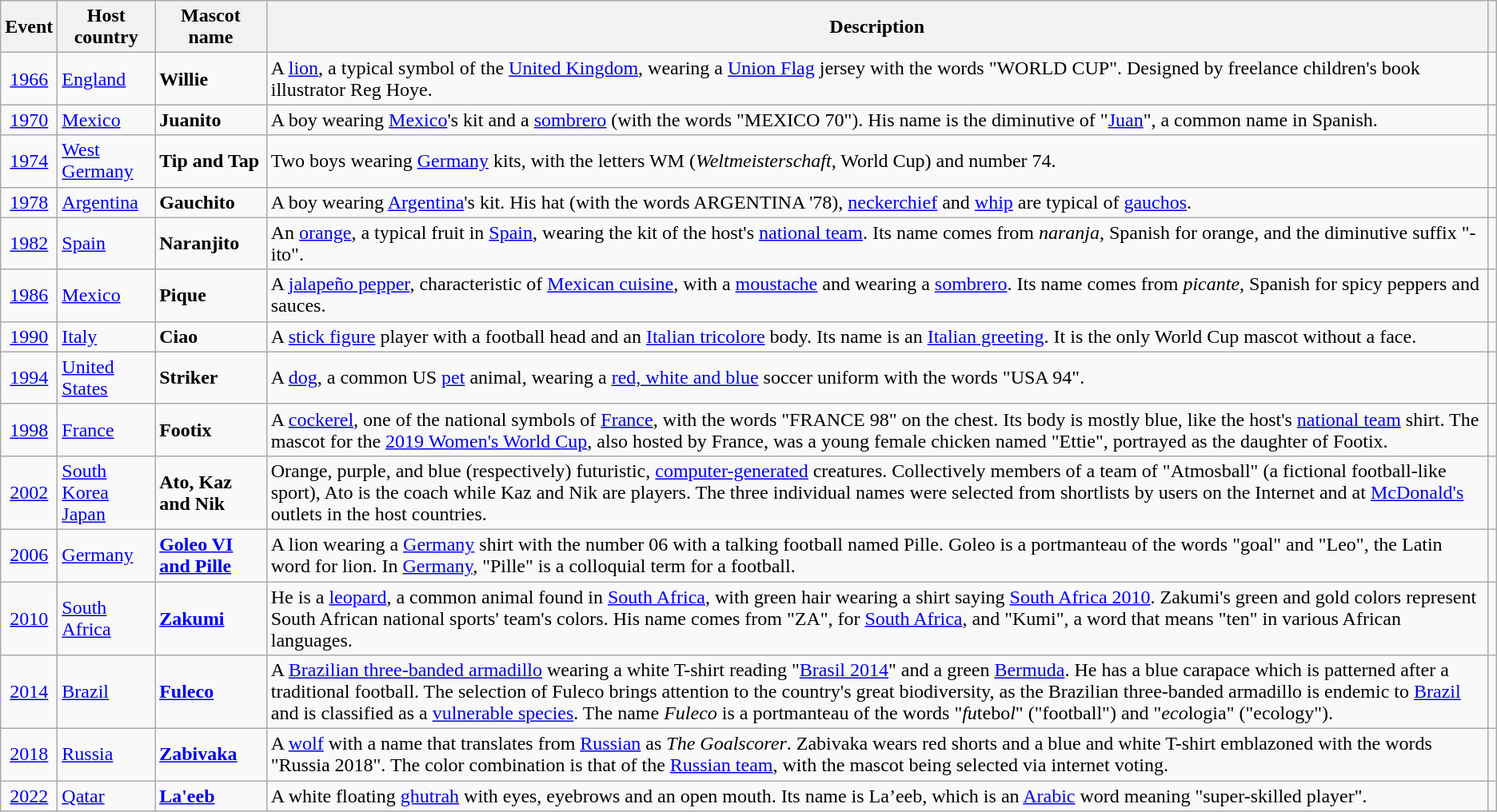<table class="wikitable sortable">
<tr>
<th>Event</th>
<th>Host<br>country</th>
<th>Mascot name</th>
<th>Description</th>
<th></th>
</tr>
<tr>
<td align=center><a href='#'>1966</a></td>
<td><a href='#'>England</a></td>
<td><strong>Willie</strong></td>
<td>A <a href='#'>lion</a>, a typical symbol of the <a href='#'>United Kingdom</a>, wearing a <a href='#'>Union Flag</a> jersey with the words "WORLD CUP". Designed by freelance children's book illustrator Reg Hoye.</td>
<td></td>
</tr>
<tr>
<td align=center><a href='#'>1970</a></td>
<td><a href='#'>Mexico</a></td>
<td><strong>Juanito</strong></td>
<td>A boy wearing <a href='#'>Mexico</a>'s kit and a <a href='#'>sombrero</a> (with the words "MEXICO 70"). His name is the diminutive of "<a href='#'>Juan</a>", a common name in Spanish.</td>
<td></td>
</tr>
<tr>
<td align=center><a href='#'>1974</a></td>
<td><a href='#'>West Germany</a></td>
<td><strong>Tip and Tap</strong></td>
<td>Two boys wearing <a href='#'>Germany</a> kits, with the letters WM (<em>Weltmeisterschaft</em>, World Cup) and number 74.</td>
<td></td>
</tr>
<tr>
<td align=center><a href='#'>1978</a></td>
<td><a href='#'>Argentina</a></td>
<td><strong>Gauchito</strong></td>
<td>A boy wearing <a href='#'>Argentina</a>'s kit. His hat (with the words ARGENTINA '78), <a href='#'>neckerchief</a> and <a href='#'>whip</a> are typical of <a href='#'>gauchos</a>.</td>
<td></td>
</tr>
<tr>
<td align=center><a href='#'>1982</a></td>
<td><a href='#'>Spain</a></td>
<td><strong>Naranjito</strong></td>
<td>An <a href='#'>orange</a>, a typical fruit in <a href='#'>Spain</a>, wearing the kit of the host's <a href='#'>national team</a>. Its name comes from <em>naranja</em>, Spanish for orange, and the diminutive suffix "-ito".</td>
<td></td>
</tr>
<tr>
<td align=center><a href='#'>1986</a></td>
<td><a href='#'>Mexico</a></td>
<td><strong>Pique</strong></td>
<td>A <a href='#'>jalapeño pepper</a>, characteristic of <a href='#'>Mexican cuisine</a>, with a <a href='#'>moustache</a> and wearing a <a href='#'>sombrero</a>. Its name comes from <em>picante</em>, Spanish for spicy peppers and sauces.</td>
<td></td>
</tr>
<tr>
<td align=center><a href='#'>1990</a></td>
<td><a href='#'>Italy</a></td>
<td><strong>Ciao</strong></td>
<td>A <a href='#'>stick figure</a> player with a football head and an <a href='#'>Italian tricolore</a> body. Its name is an <a href='#'>Italian greeting</a>. It is the only World Cup mascot without a face.</td>
<td></td>
</tr>
<tr>
<td align=center><a href='#'>1994</a></td>
<td><a href='#'>United States</a></td>
<td><strong>Striker</strong></td>
<td>A <a href='#'>dog</a>, a common US <a href='#'>pet</a> animal, wearing a <a href='#'>red, white and blue</a> soccer uniform with the words "USA 94".</td>
<td></td>
</tr>
<tr>
<td align=center><a href='#'>1998</a></td>
<td><a href='#'>France</a></td>
<td><strong>Footix</strong></td>
<td>A <a href='#'>cockerel</a>, one of the national symbols of <a href='#'>France</a>, with the words "FRANCE 98" on the chest. Its body is mostly blue, like the host's <a href='#'>national team</a> shirt. The mascot for the <a href='#'>2019 Women's World Cup</a>, also hosted by France, was a young female chicken named "Ettie", portrayed as the daughter of Footix.</td>
<td></td>
</tr>
<tr>
<td align=center><a href='#'>2002</a></td>
<td><a href='#'>South Korea</a><br><a href='#'>Japan</a></td>
<td><strong>Ato, Kaz and Nik</strong></td>
<td>Orange, purple, and blue (respectively) futuristic, <a href='#'>computer-generated</a> creatures. Collectively members of a team of "Atmosball" (a fictional football-like sport), Ato is the coach while Kaz and Nik are players. The three individual names were selected from shortlists by users on the Internet and at <a href='#'>McDonald's</a> outlets in the host countries.</td>
<td></td>
</tr>
<tr>
<td align=center><a href='#'>2006</a></td>
<td><a href='#'>Germany</a></td>
<td><strong><a href='#'>Goleo VI and Pille</a></strong></td>
<td>A lion wearing a <a href='#'>Germany</a> shirt with the number 06 with a talking football named Pille. Goleo is a portmanteau of the words "goal" and "Leo", the Latin word for lion. In <a href='#'>Germany</a>, "Pille" is a colloquial term for a football.</td>
<td></td>
</tr>
<tr>
<td align=center><a href='#'>2010</a></td>
<td><a href='#'>South Africa</a></td>
<td><strong><a href='#'>Zakumi</a></strong></td>
<td>He is a <a href='#'>leopard</a>, a common animal found in <a href='#'>South Africa</a>, with green hair wearing a shirt saying <a href='#'>South Africa 2010</a>. Zakumi's green and gold colors represent South African national sports' team's colors. His name comes from "ZA", for <a href='#'>South Africa</a>, and "Kumi", a word that means "ten" in various African languages.</td>
<td></td>
</tr>
<tr>
<td align=center><a href='#'>2014</a></td>
<td><a href='#'>Brazil</a></td>
<td><strong><a href='#'>Fuleco</a></strong></td>
<td>A <a href='#'>Brazilian three-banded armadillo</a> wearing a white T-shirt reading "<a href='#'>Brasil 2014</a>" and a green <a href='#'>Bermuda</a>. He has a blue carapace which is patterned after a traditional football. The selection of Fuleco brings attention to the country's great biodiversity, as the Brazilian three-banded armadillo is endemic to <a href='#'>Brazil</a> and is classified as a <a href='#'>vulnerable species</a>. The name <em>Fuleco</em> is a portmanteau of the words "<em>fu</em>tebo<em>l</em>" ("football") and "<em>eco</em>logia" ("ecology").</td>
<td></td>
</tr>
<tr>
<td align=center><a href='#'>2018</a></td>
<td><a href='#'>Russia</a></td>
<td><strong><a href='#'>Zabivaka</a></strong></td>
<td>A <a href='#'>wolf</a> with a name that translates from <a href='#'>Russian</a> as <em>The Goalscorer</em>. Zabivaka wears red shorts and a blue and white T-shirt emblazoned with the words "Russia 2018". The color combination is that of the <a href='#'>Russian team</a>, with the mascot being selected via internet voting.</td>
<td></td>
</tr>
<tr>
<td align=center><a href='#'>2022</a></td>
<td><a href='#'>Qatar</a></td>
<td><strong><a href='#'>La'eeb</a></strong></td>
<td>A white floating <a href='#'>ghutrah</a> with eyes, eyebrows and an open mouth. Its name is La’eeb, which is an <a href='#'>Arabic</a> word meaning "super-skilled player".</td>
<td></td>
</tr>
</table>
